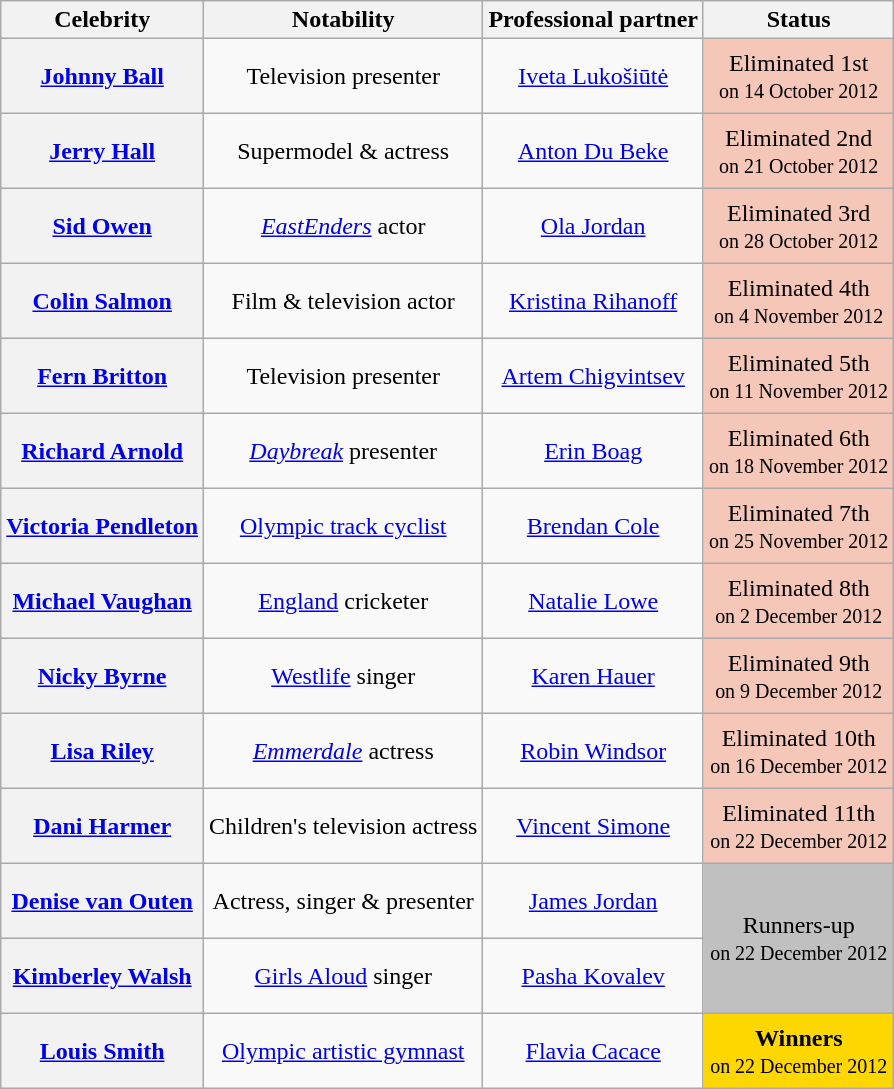<table class="wikitable sortable" style="text-align:center;">
<tr>
<th scope="col">Celebrity</th>
<th scope="col" class="unsortable">Notability</th>
<th scope="col">Professional partner</th>
<th scope="col">Status</th>
</tr>
<tr style="height:50px">
<th scope="row"><a href='#'>Johnny Ball</a></th>
<td>Television presenter</td>
<td><a href='#'>Iveta Lukošiūtė</a></td>
<td bgcolor="#f4c7b8">Eliminated 1st<br><small>on 14 October 2012</small></td>
</tr>
<tr style="height:50px">
<th scope="row"><a href='#'>Jerry Hall</a></th>
<td>Supermodel & actress</td>
<td><a href='#'>Anton Du Beke</a></td>
<td bgcolor="#f4c7b8">Eliminated 2nd<br><small>on 21 October 2012</small></td>
</tr>
<tr style="height:50px">
<th scope="row"><a href='#'>Sid Owen</a></th>
<td><em><a href='#'>EastEnders</a></em> actor</td>
<td><a href='#'>Ola Jordan</a></td>
<td bgcolor="#f4c7b8">Eliminated 3rd<br><small>on 28 October 2012</small></td>
</tr>
<tr style="height:50px">
<th scope="row"><a href='#'>Colin Salmon</a></th>
<td>Film & television actor</td>
<td><a href='#'>Kristina Rihanoff</a></td>
<td bgcolor="#f4c7b8">Eliminated 4th<br><small>on 4 November 2012</small></td>
</tr>
<tr style="height:50px">
<th scope="row"><a href='#'>Fern Britton</a></th>
<td>Television presenter</td>
<td><a href='#'>Artem Chigvintsev</a></td>
<td bgcolor="#f4c7b8">Eliminated 5th<br><small>on 11 November 2012</small></td>
</tr>
<tr style="height:50px">
<th scope="row"><a href='#'>Richard Arnold</a></th>
<td><em><a href='#'>Daybreak</a></em> presenter</td>
<td><a href='#'>Erin Boag</a></td>
<td bgcolor="#f4c7b8">Eliminated 6th<br><small>on 18 November 2012</small></td>
</tr>
<tr style="height:50px">
<th scope="row"><a href='#'>Victoria Pendleton</a></th>
<td><a href='#'>Olympic track cyclist</a></td>
<td><a href='#'>Brendan Cole</a></td>
<td bgcolor="#f4c7b8">Eliminated 7th<br><small>on 25 November 2012</small></td>
</tr>
<tr style="height:50px">
<th scope="row"><a href='#'>Michael Vaughan</a></th>
<td><a href='#'>England</a> cricketer</td>
<td><a href='#'>Natalie Lowe</a></td>
<td bgcolor="#f4c7b8">Eliminated 8th<br><small>on 2 December 2012</small></td>
</tr>
<tr style="height:50px">
<th scope="row"><a href='#'>Nicky Byrne</a></th>
<td><a href='#'>Westlife</a> singer</td>
<td><a href='#'>Karen Hauer</a></td>
<td bgcolor="#f4c7b8">Eliminated 9th<br><small>on 9 December 2012</small></td>
</tr>
<tr style="height:50px">
<th scope="row"><a href='#'>Lisa Riley</a></th>
<td><em><a href='#'>Emmerdale</a></em> actress</td>
<td><a href='#'>Robin Windsor</a></td>
<td bgcolor="#f4c7b8">Eliminated 10th<br><small>on 16 December 2012</small></td>
</tr>
<tr style="height:50px">
<th scope="row"><a href='#'>Dani Harmer</a></th>
<td>Children's television actress</td>
<td><a href='#'>Vincent Simone</a></td>
<td bgcolor="#f4c7b8">Eliminated 11th<br><small>on 22 December 2012</small></td>
</tr>
<tr style="height:50px">
<th scope="row"><a href='#'>Denise van Outen</a></th>
<td>Actress, singer & presenter</td>
<td><a href='#'>James Jordan</a></td>
<td bgcolor="silver" rowspan=2>Runners-up<br><small>on 22 December 2012</small></td>
</tr>
<tr style="height:50px">
<th scope="row"><a href='#'>Kimberley Walsh</a></th>
<td><a href='#'>Girls Aloud</a> singer</td>
<td><a href='#'>Pasha Kovalev</a></td>
</tr>
<tr style="height:50px">
<th scope="row"><a href='#'>Louis Smith</a></th>
<td><a href='#'>Olympic artistic gymnast</a></td>
<td><a href='#'>Flavia Cacace</a></td>
<td bgcolor="gold"><strong>Winners</strong><br><small>on 22 December 2012</small></td>
</tr>
</table>
